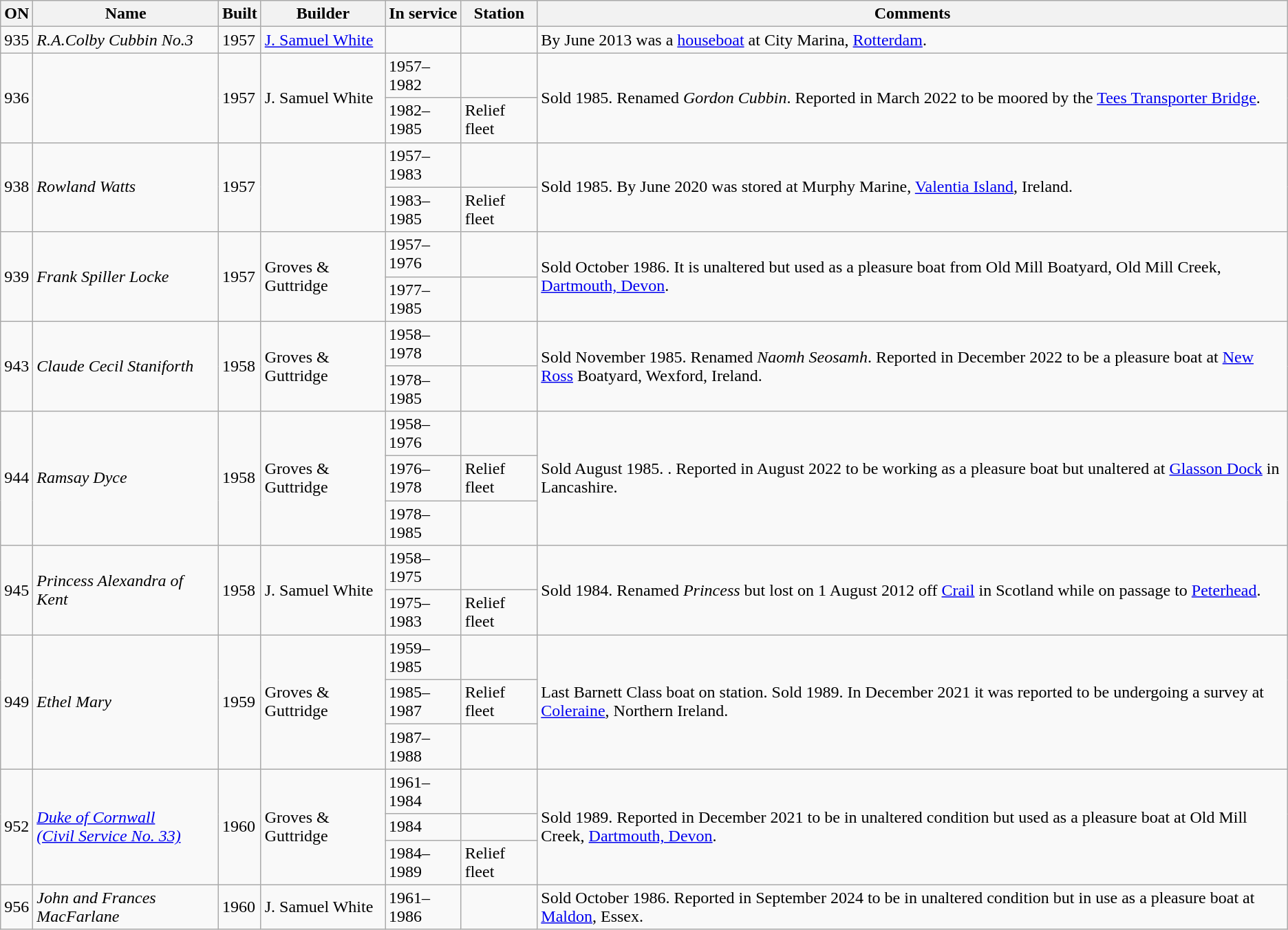<table class="wikitable">
<tr>
<th>ON</th>
<th>Name</th>
<th>Built</th>
<th>Builder</th>
<th>In service</th>
<th>Station</th>
<th>Comments</th>
</tr>
<tr>
<td>935</td>
<td><em>R.A.Colby Cubbin No.3</em></td>
<td>1957</td>
<td><a href='#'>J. Samuel White</a></td>
<td></td>
<td></td>
<td> By June 2013 was a <a href='#'>houseboat</a> at City Marina, <a href='#'>Rotterdam</a>.</td>
</tr>
<tr>
<td rowspan="2">936</td>
<td rowspan="2"></td>
<td rowspan="2">1957</td>
<td rowspan="2">J. Samuel White</td>
<td>1957–1982</td>
<td></td>
<td rowspan="2">Sold 1985. Renamed <em>Gordon Cubbin</em>. Reported in March 2022 to be moored by the <a href='#'>Tees Transporter Bridge</a>.</td>
</tr>
<tr>
<td>1982–1985</td>
<td>Relief fleet</td>
</tr>
<tr>
<td rowspan="2">938</td>
<td rowspan="2"><em>Rowland Watts</em></td>
<td rowspan="2">1957</td>
<td rowspan="2"></td>
<td>1957–1983</td>
<td></td>
<td rowspan="2">Sold 1985. By June 2020 was stored at Murphy Marine, <a href='#'>Valentia Island</a>, Ireland.</td>
</tr>
<tr>
<td>1983–1985</td>
<td>Relief fleet</td>
</tr>
<tr>
<td rowspan="2">939</td>
<td rowspan="2"><em>Frank Spiller Locke</em></td>
<td rowspan="2">1957</td>
<td rowspan="2">Groves & Guttridge</td>
<td>1957–1976<br></td>
<td></td>
<td rowspan="2">Sold October 1986. It is unaltered but used as a pleasure boat from Old Mill Boatyard, Old Mill Creek, <a href='#'>Dartmouth, Devon</a>.</td>
</tr>
<tr>
<td>1977–1985</td>
<td></td>
</tr>
<tr>
<td rowspan="2">943</td>
<td rowspan="2"><em>Claude Cecil Staniforth</em></td>
<td rowspan="2">1958</td>
<td rowspan="2">Groves & Guttridge</td>
<td>1958–1978</td>
<td></td>
<td rowspan="2">Sold November 1985. Renamed <em>Naomh Seosamh</em>. Reported in December 2022 to be a pleasure boat at <a href='#'>New Ross</a> Boatyard, Wexford, Ireland.</td>
</tr>
<tr>
<td>1978–1985</td>
<td></td>
</tr>
<tr>
<td rowspan="3">944</td>
<td rowspan="3"><em>Ramsay Dyce</em></td>
<td rowspan="3">1958</td>
<td rowspan="3">Groves & Guttridge</td>
<td>1958–1976</td>
<td></td>
<td rowspan="3">Sold August 1985. . Reported in August 2022 to be working as a pleasure boat but unaltered at <a href='#'>Glasson Dock</a> in Lancashire.</td>
</tr>
<tr>
<td>1976–1978</td>
<td>Relief fleet</td>
</tr>
<tr>
<td>1978–1985</td>
<td></td>
</tr>
<tr>
<td rowspan="2">945</td>
<td rowspan="2"><em>Princess Alexandra of Kent</em></td>
<td rowspan="2">1958</td>
<td rowspan="2">J. Samuel White</td>
<td>1958–1975</td>
<td></td>
<td rowspan="2">Sold 1984. Renamed <em>Princess</em> but lost on 1 August 2012 off <a href='#'>Crail</a> in Scotland while on passage to <a href='#'>Peterhead</a>.</td>
</tr>
<tr>
<td>1975–1983</td>
<td>Relief fleet</td>
</tr>
<tr>
<td rowspan="3">949</td>
<td rowspan="3"><em>Ethel Mary</em></td>
<td rowspan="3">1959</td>
<td rowspan="3">Groves & Guttridge</td>
<td>1959–1985</td>
<td></td>
<td rowspan="3">Last Barnett Class boat on station. Sold 1989. In December 2021 it was reported to be undergoing a survey at <a href='#'>Coleraine</a>, Northern Ireland.</td>
</tr>
<tr>
<td>1985–1987</td>
<td>Relief fleet</td>
</tr>
<tr>
<td>1987–1988</td>
<td></td>
</tr>
<tr>
<td rowspan="3">952</td>
<td rowspan="3"><a href='#'><em>Duke of Cornwall<br>(Civil Service No. 33)</em></a></td>
<td rowspan="3">1960</td>
<td rowspan="3">Groves & Guttridge</td>
<td>1961–1984</td>
<td></td>
<td rowspan="3">Sold 1989. Reported in December 2021 to be in unaltered condition but used as a pleasure boat at Old Mill Creek, <a href='#'>Dartmouth, Devon</a>.</td>
</tr>
<tr>
<td>1984</td>
<td></td>
</tr>
<tr>
<td>1984–1989</td>
<td>Relief fleet</td>
</tr>
<tr>
<td>956</td>
<td><em>John and Frances MacFarlane</em></td>
<td>1960</td>
<td>J. Samuel White</td>
<td>1961–1986</td>
<td></td>
<td>Sold October 1986. Reported in September 2024 to be in unaltered condition but in use as a pleasure boat at <a href='#'>Maldon</a>, Essex.</td>
</tr>
</table>
